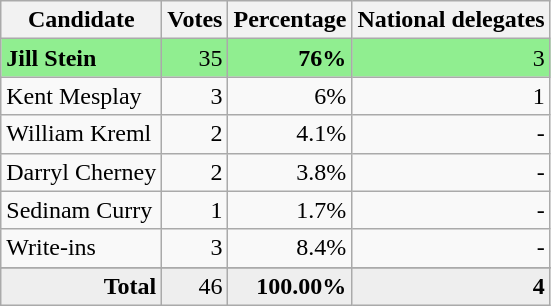<table class="wikitable" style="text-align:right;">
<tr>
<th>Candidate</th>
<th>Votes</th>
<th>Percentage</th>
<th>National delegates</th>
</tr>
<tr style="background:lightgreen;">
<td style="text-align:left;"> <strong>Jill Stein</strong></td>
<td>35</td>
<td><strong>76%</strong></td>
<td>3</td>
</tr>
<tr>
<td style="text-align:left;">Kent Mesplay</td>
<td>3</td>
<td>6%</td>
<td>1</td>
</tr>
<tr>
<td style="text-align:left;">William Kreml</td>
<td>2</td>
<td>4.1%</td>
<td>-</td>
</tr>
<tr>
<td style="text-align:left;">Darryl Cherney</td>
<td>2</td>
<td>3.8%</td>
<td>-</td>
</tr>
<tr>
<td style="text-align:left;">Sedinam Curry</td>
<td>1</td>
<td>1.7%</td>
<td>-</td>
</tr>
<tr>
<td style="text-align:left;">Write-ins</td>
<td>3</td>
<td>8.4%</td>
<td>-</td>
</tr>
<tr>
</tr>
<tr style="background:#EEE;">
<td style="margin-right:0.50px"><strong>Total</strong></td>
<td style="margin-right:0.50px">46</td>
<td style="margin-right:0.50px"><strong>100.00%</strong></td>
<td style="margin-right:0.50px"><strong>4</strong></td>
</tr>
</table>
